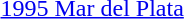<table>
<tr>
<td><a href='#'>1995 Mar del Plata</a><br></td>
<td></td>
<td></td>
<td></td>
</tr>
</table>
